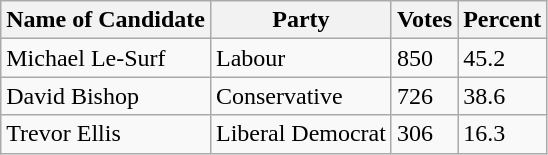<table class="wikitable">
<tr>
<th>Name of Candidate</th>
<th>Party</th>
<th>Votes</th>
<th>Percent</th>
</tr>
<tr>
<td>Michael Le-Surf</td>
<td>Labour</td>
<td>850</td>
<td>45.2</td>
</tr>
<tr>
<td>David Bishop</td>
<td>Conservative</td>
<td>726</td>
<td>38.6</td>
</tr>
<tr>
<td>Trevor Ellis</td>
<td>Liberal Democrat</td>
<td>306</td>
<td>16.3</td>
</tr>
</table>
